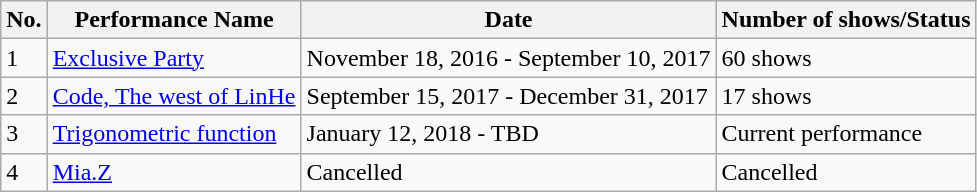<table class="wikitable">
<tr>
<th>No.</th>
<th>Performance Name</th>
<th>Date</th>
<th>Number of shows/Status</th>
</tr>
<tr>
<td>1</td>
<td><a href='#'>Exclusive Party</a></td>
<td>November 18, 2016 - September 10, 2017</td>
<td>60 shows</td>
</tr>
<tr>
<td>2</td>
<td><a href='#'>Code, The west of LinHe</a></td>
<td>September 15, 2017 - December 31, 2017</td>
<td>17 shows</td>
</tr>
<tr>
<td>3</td>
<td><a href='#'>Trigonometric function</a></td>
<td>January 12, 2018 - TBD</td>
<td>Current performance</td>
</tr>
<tr>
<td>4</td>
<td><a href='#'>Mia.Z</a></td>
<td>Cancelled</td>
<td>Cancelled</td>
</tr>
</table>
